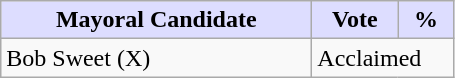<table class="wikitable">
<tr>
<th style="background:#ddf; width:200px;">Mayoral Candidate</th>
<th style="background:#ddf; width:50px;">Vote</th>
<th style="background:#ddf; width:30px;">%</th>
</tr>
<tr>
<td>Bob Sweet (X)</td>
<td colspan="2">Acclaimed</td>
</tr>
</table>
